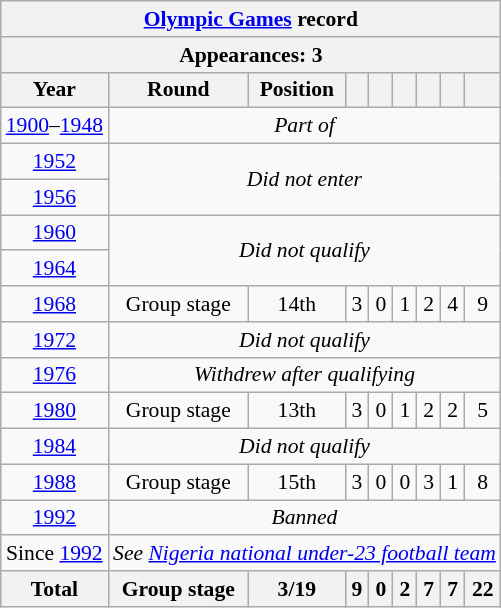<table class="wikitable" style="text-align: center;font-size:90%;">
<tr>
<th colspan=9><a href='#'>Olympic Games</a> record</th>
</tr>
<tr>
<th colspan=9>Appearances: 3</th>
</tr>
<tr>
<th>Year</th>
<th>Round</th>
<th>Position</th>
<th></th>
<th></th>
<th></th>
<th></th>
<th></th>
<th></th>
</tr>
<tr>
<td><a href='#'>1900</a>–<a href='#'>1948</a></td>
<td colspan=8 rowspan=1><em>Part of </em></td>
</tr>
<tr>
<td> <a href='#'>1952</a></td>
<td colspan=8 rowspan=2><em>Did not enter</em></td>
</tr>
<tr>
<td> <a href='#'>1956</a></td>
</tr>
<tr>
<td> <a href='#'>1960</a></td>
<td colspan=8 rowspan=2><em>Did not qualify</em></td>
</tr>
<tr>
<td> <a href='#'>1964</a></td>
</tr>
<tr>
<td> <a href='#'>1968</a></td>
<td>Group stage</td>
<td>14th</td>
<td>3</td>
<td>0</td>
<td>1</td>
<td>2</td>
<td>4</td>
<td>9</td>
</tr>
<tr>
<td> <a href='#'>1972</a></td>
<td colspan=8><em>Did not qualify</em></td>
</tr>
<tr>
<td> <a href='#'>1976</a></td>
<td colspan=8><em>Withdrew after qualifying</em></td>
</tr>
<tr>
<td> <a href='#'>1980</a></td>
<td>Group stage</td>
<td>13th</td>
<td>3</td>
<td>0</td>
<td>1</td>
<td>2</td>
<td>2</td>
<td>5</td>
</tr>
<tr>
<td> <a href='#'>1984</a></td>
<td colspan=8><em>Did not qualify</em></td>
</tr>
<tr>
<td> <a href='#'>1988</a></td>
<td>Group stage</td>
<td>15th</td>
<td>3</td>
<td>0</td>
<td>0</td>
<td>3</td>
<td>1</td>
<td>8</td>
</tr>
<tr>
<td> <a href='#'>1992</a></td>
<td colspan=8><em>Banned</em></td>
</tr>
<tr>
<td>Since <a href='#'>1992</a></td>
<td colspan=8><em>See <a href='#'>Nigeria national under-23 football team</a></em></td>
</tr>
<tr>
<th>Total</th>
<th>Group stage</th>
<th>3/19</th>
<th>9</th>
<th>0</th>
<th>2</th>
<th>7</th>
<th>7</th>
<th>22</th>
</tr>
</table>
